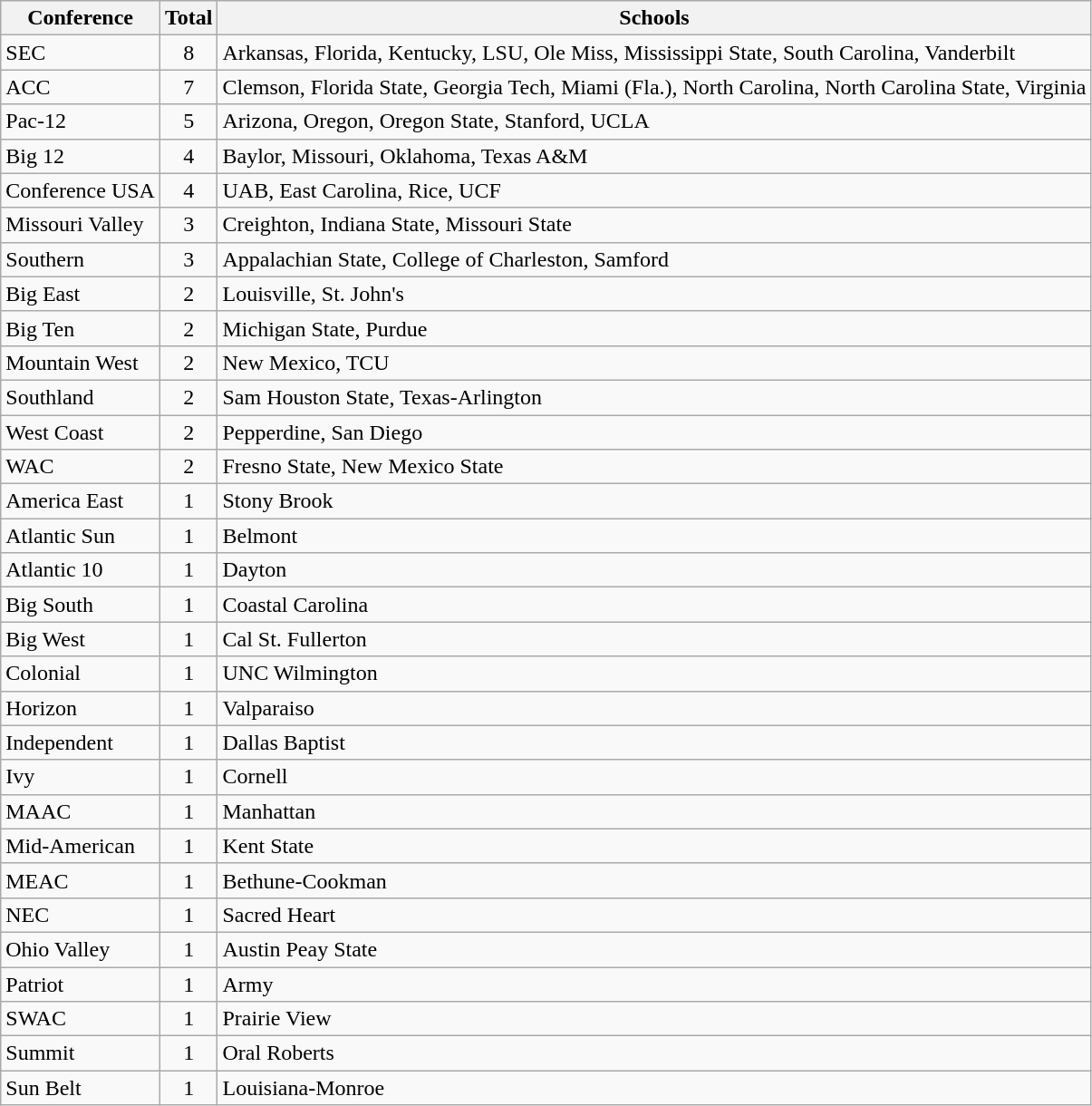<table class="wikitable sortable">
<tr>
<th>Conference</th>
<th>Total</th>
<th>Schools</th>
</tr>
<tr>
<td>SEC</td>
<td align=center>8</td>
<td>Arkansas, Florida, Kentucky, LSU, Ole Miss, Mississippi State, South Carolina, Vanderbilt</td>
</tr>
<tr>
<td>ACC</td>
<td align=center>7</td>
<td>Clemson, Florida State, Georgia Tech, Miami (Fla.), North Carolina, North Carolina State, Virginia</td>
</tr>
<tr>
<td>Pac-12</td>
<td align=center>5</td>
<td>Arizona, Oregon, Oregon State, Stanford, UCLA</td>
</tr>
<tr>
<td>Big 12</td>
<td align=center>4</td>
<td>Baylor, Missouri, Oklahoma, Texas A&M</td>
</tr>
<tr>
<td>Conference USA</td>
<td align=center>4</td>
<td>UAB, East Carolina, Rice, UCF</td>
</tr>
<tr>
<td>Missouri Valley</td>
<td align=center>3</td>
<td>Creighton, Indiana State, Missouri State</td>
</tr>
<tr>
<td>Southern</td>
<td align=center>3</td>
<td>Appalachian State, College of Charleston, Samford</td>
</tr>
<tr>
<td>Big East</td>
<td align=center>2</td>
<td>Louisville, St. John's</td>
</tr>
<tr>
<td>Big Ten</td>
<td align=center>2</td>
<td>Michigan State, Purdue</td>
</tr>
<tr>
<td>Mountain West</td>
<td align=center>2</td>
<td>New Mexico, TCU</td>
</tr>
<tr>
<td>Southland</td>
<td align=center>2</td>
<td>Sam Houston State, Texas-Arlington</td>
</tr>
<tr>
<td>West Coast</td>
<td align=center>2</td>
<td>Pepperdine, San Diego</td>
</tr>
<tr>
<td>WAC</td>
<td align=center>2</td>
<td>Fresno State, New Mexico State</td>
</tr>
<tr>
<td>America East</td>
<td align=center>1</td>
<td>Stony Brook</td>
</tr>
<tr>
<td>Atlantic Sun</td>
<td align=center>1</td>
<td>Belmont</td>
</tr>
<tr>
<td>Atlantic 10</td>
<td align=center>1</td>
<td>Dayton</td>
</tr>
<tr>
<td>Big South</td>
<td align=center>1</td>
<td>Coastal Carolina</td>
</tr>
<tr>
<td>Big West</td>
<td align=center>1</td>
<td>Cal St. Fullerton</td>
</tr>
<tr>
<td>Colonial</td>
<td align=center>1</td>
<td>UNC Wilmington</td>
</tr>
<tr>
<td>Horizon</td>
<td align=center>1</td>
<td>Valparaiso</td>
</tr>
<tr>
<td>Independent</td>
<td align=center>1</td>
<td>Dallas Baptist</td>
</tr>
<tr>
<td>Ivy</td>
<td align=center>1</td>
<td>Cornell</td>
</tr>
<tr>
<td>MAAC</td>
<td align=center>1</td>
<td>Manhattan</td>
</tr>
<tr>
<td>Mid-American</td>
<td align=center>1</td>
<td>Kent State</td>
</tr>
<tr>
<td>MEAC</td>
<td align=center>1</td>
<td>Bethune-Cookman</td>
</tr>
<tr>
<td>NEC</td>
<td align=center>1</td>
<td>Sacred Heart</td>
</tr>
<tr>
<td>Ohio Valley</td>
<td align=center>1</td>
<td>Austin Peay State</td>
</tr>
<tr>
<td>Patriot</td>
<td align=center>1</td>
<td>Army</td>
</tr>
<tr>
<td>SWAC</td>
<td align=center>1</td>
<td>Prairie View</td>
</tr>
<tr>
<td>Summit</td>
<td align=center>1</td>
<td>Oral Roberts</td>
</tr>
<tr>
<td>Sun Belt</td>
<td align=center>1</td>
<td>Louisiana-Monroe</td>
</tr>
</table>
